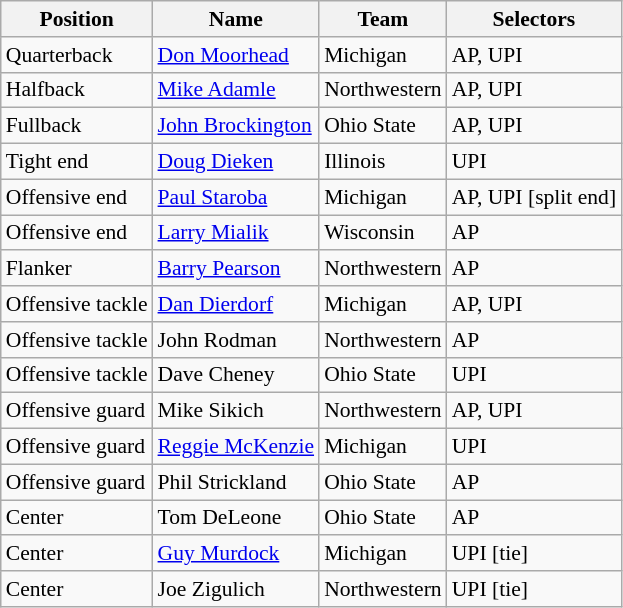<table class="wikitable" style="font-size: 90%">
<tr>
<th>Position</th>
<th>Name</th>
<th>Team</th>
<th>Selectors</th>
</tr>
<tr>
<td>Quarterback</td>
<td><a href='#'>Don Moorhead</a></td>
<td>Michigan</td>
<td>AP, UPI</td>
</tr>
<tr>
<td>Halfback</td>
<td><a href='#'>Mike Adamle</a></td>
<td>Northwestern</td>
<td>AP, UPI</td>
</tr>
<tr>
<td>Fullback</td>
<td><a href='#'>John Brockington</a></td>
<td>Ohio State</td>
<td>AP, UPI</td>
</tr>
<tr>
<td>Tight end</td>
<td><a href='#'>Doug Dieken</a></td>
<td>Illinois</td>
<td>UPI</td>
</tr>
<tr>
<td>Offensive end</td>
<td><a href='#'>Paul Staroba</a></td>
<td>Michigan</td>
<td>AP, UPI [split end]</td>
</tr>
<tr>
<td>Offensive end</td>
<td><a href='#'>Larry Mialik</a></td>
<td>Wisconsin</td>
<td>AP</td>
</tr>
<tr>
<td>Flanker</td>
<td><a href='#'>Barry Pearson</a></td>
<td>Northwestern</td>
<td>AP</td>
</tr>
<tr>
<td>Offensive tackle</td>
<td><a href='#'>Dan Dierdorf</a></td>
<td>Michigan</td>
<td>AP, UPI</td>
</tr>
<tr>
<td>Offensive tackle</td>
<td>John Rodman</td>
<td>Northwestern</td>
<td>AP</td>
</tr>
<tr>
<td>Offensive tackle</td>
<td>Dave Cheney</td>
<td>Ohio State</td>
<td>UPI</td>
</tr>
<tr>
<td>Offensive guard</td>
<td>Mike Sikich</td>
<td>Northwestern</td>
<td>AP, UPI</td>
</tr>
<tr>
<td>Offensive guard</td>
<td><a href='#'>Reggie McKenzie</a></td>
<td>Michigan</td>
<td>UPI</td>
</tr>
<tr>
<td>Offensive guard</td>
<td>Phil Strickland</td>
<td>Ohio State</td>
<td>AP</td>
</tr>
<tr>
<td>Center</td>
<td>Tom DeLeone</td>
<td>Ohio State</td>
<td>AP</td>
</tr>
<tr>
<td>Center</td>
<td><a href='#'>Guy Murdock</a></td>
<td>Michigan</td>
<td>UPI [tie]</td>
</tr>
<tr>
<td>Center</td>
<td>Joe Zigulich</td>
<td>Northwestern</td>
<td>UPI [tie]</td>
</tr>
</table>
